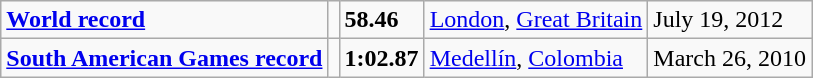<table class="wikitable">
<tr>
<td><strong><a href='#'>World record</a></strong></td>
<td></td>
<td><strong>58.46</strong></td>
<td><a href='#'>London</a>, <a href='#'>Great Britain</a></td>
<td>July 19, 2012</td>
</tr>
<tr>
<td><strong><a href='#'>South American Games record</a></strong></td>
<td></td>
<td><strong>1:02.87</strong></td>
<td><a href='#'>Medellín</a>, <a href='#'>Colombia</a></td>
<td>March 26, 2010</td>
</tr>
</table>
